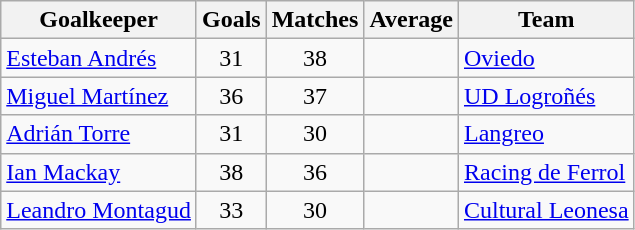<table class="wikitable sortable">
<tr>
<th>Goalkeeper</th>
<th>Goals</th>
<th>Matches</th>
<th>Average</th>
<th>Team</th>
</tr>
<tr>
<td> <a href='#'>Esteban Andrés</a></td>
<td align=center>31</td>
<td align=center>38</td>
<td align=center></td>
<td><a href='#'>Oviedo</a></td>
</tr>
<tr>
<td> <a href='#'>Miguel Martínez</a></td>
<td align=center>36</td>
<td align=center>37</td>
<td align=center></td>
<td><a href='#'>UD Logroñés</a></td>
</tr>
<tr>
<td> <a href='#'>Adrián Torre</a></td>
<td align=center>31</td>
<td align=center>30</td>
<td align=center></td>
<td><a href='#'>Langreo</a></td>
</tr>
<tr>
<td> <a href='#'>Ian Mackay</a></td>
<td align=center>38</td>
<td align=center>36</td>
<td align=center></td>
<td><a href='#'>Racing de Ferrol</a></td>
</tr>
<tr>
<td> <a href='#'>Leandro Montagud</a></td>
<td align=center>33</td>
<td align=center>30</td>
<td align=center></td>
<td><a href='#'>Cultural Leonesa</a></td>
</tr>
</table>
